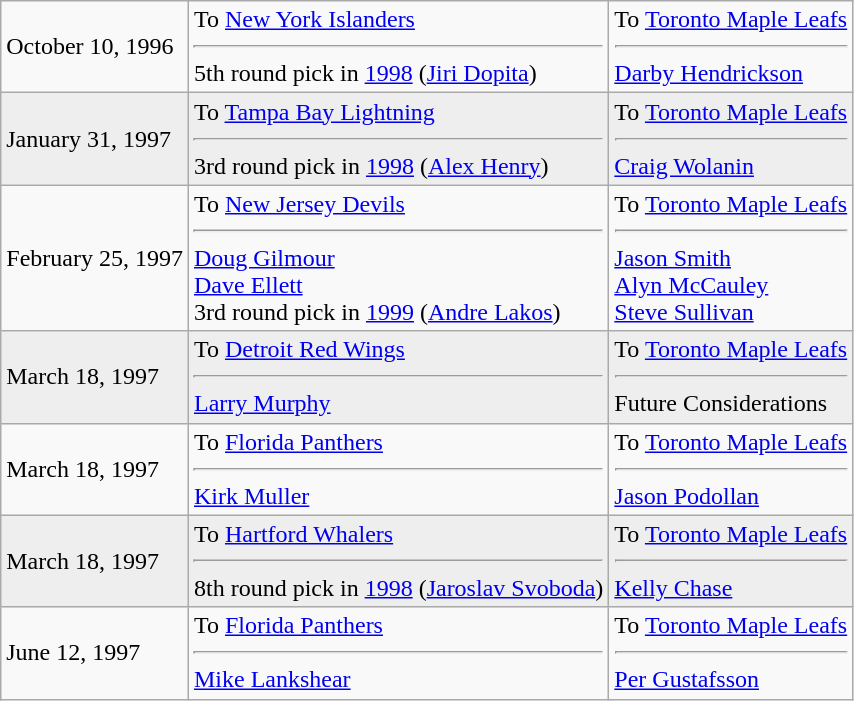<table class="wikitable">
<tr>
<td>October 10, 1996</td>
<td valign="top">To <a href='#'>New York Islanders</a><hr>5th round pick in <a href='#'>1998</a> (<a href='#'>Jiri Dopita</a>)</td>
<td valign="top">To <a href='#'>Toronto Maple Leafs</a><hr><a href='#'>Darby Hendrickson</a></td>
</tr>
<tr bgcolor="#eeeeee">
<td>January 31, 1997</td>
<td valign="top">To <a href='#'>Tampa Bay Lightning</a><hr>3rd round pick in <a href='#'>1998</a> (<a href='#'>Alex Henry</a>)</td>
<td valign="top">To <a href='#'>Toronto Maple Leafs</a><hr><a href='#'>Craig Wolanin</a></td>
</tr>
<tr>
<td>February 25, 1997</td>
<td valign="top">To <a href='#'>New Jersey Devils</a><hr><a href='#'>Doug Gilmour</a> <br> <a href='#'>Dave Ellett</a> <br> 3rd round pick in <a href='#'>1999</a> (<a href='#'>Andre Lakos</a>)</td>
<td valign="top">To <a href='#'>Toronto Maple Leafs</a><hr><a href='#'>Jason Smith</a> <br> <a href='#'>Alyn McCauley</a> <br> <a href='#'>Steve Sullivan</a></td>
</tr>
<tr bgcolor="#eeeeee">
<td>March 18, 1997</td>
<td valign="top">To <a href='#'>Detroit Red Wings</a><hr><a href='#'>Larry Murphy</a></td>
<td valign="top">To <a href='#'>Toronto Maple Leafs</a><hr>Future Considerations</td>
</tr>
<tr>
<td>March 18, 1997</td>
<td valign="top">To <a href='#'>Florida Panthers</a><hr><a href='#'>Kirk Muller</a></td>
<td valign="top">To <a href='#'>Toronto Maple Leafs</a><hr><a href='#'>Jason Podollan</a></td>
</tr>
<tr bgcolor="#eeeeee">
<td>March 18, 1997</td>
<td valign="top">To <a href='#'>Hartford Whalers</a><hr>8th round pick in <a href='#'>1998</a> (<a href='#'>Jaroslav Svoboda</a>)</td>
<td valign="top">To <a href='#'>Toronto Maple Leafs</a><hr><a href='#'>Kelly Chase</a></td>
</tr>
<tr>
<td>June 12, 1997</td>
<td valign="top">To <a href='#'>Florida Panthers</a><hr><a href='#'>Mike Lankshear</a></td>
<td valign="top">To <a href='#'>Toronto Maple Leafs</a><hr><a href='#'>Per Gustafsson</a></td>
</tr>
</table>
